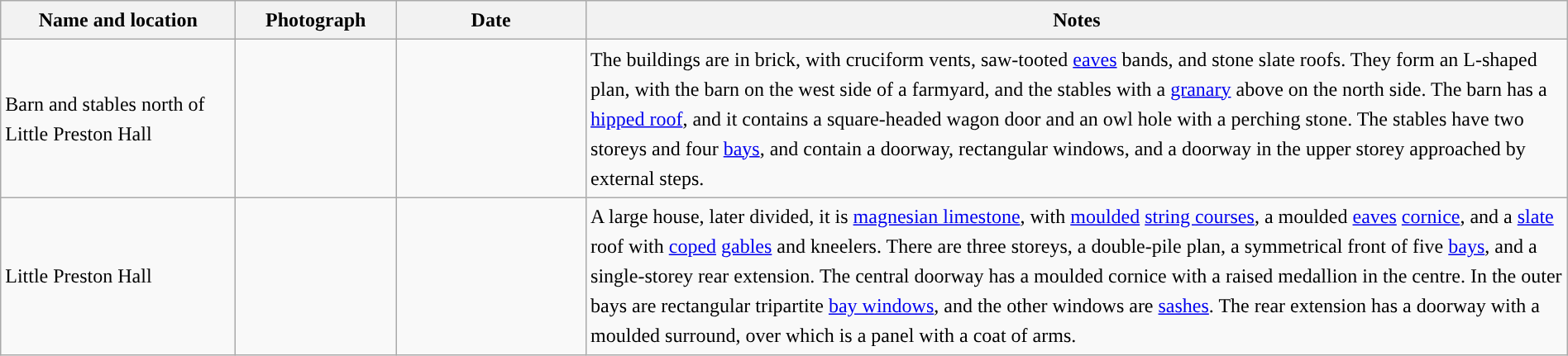<table class="wikitable sortable plainrowheaders" style="width:100%;border:0px;text-align:left;line-height:150%;">
<tr>
<th scope="col"  style="width:150px">Name and location</th>
<th scope="col"  style="width:100px" class="unsortable">Photograph</th>
<th scope="col"  style="width:120px">Date</th>
<th scope="col"  style="width:650px" class="unsortable">Notes</th>
</tr>
<tr>
<td>Barn and stables north of Little Preston Hall<br><small></small></td>
<td></td>
<td align="center"></td>
<td>The buildings are in brick, with cruciform vents, saw-tooted <a href='#'>eaves</a> bands, and stone slate roofs.  They form an L-shaped plan, with the barn on the west side of a farmyard, and the stables with a <a href='#'>granary</a> above on the north side.  The barn has a <a href='#'>hipped roof</a>, and it contains a square-headed wagon door and an owl hole with a perching stone.  The stables have two storeys and four <a href='#'>bays</a>, and contain a doorway, rectangular windows, and a doorway in the upper storey approached by external steps.</td>
</tr>
<tr>
<td>Little Preston Hall<br><small></small></td>
<td></td>
<td align="center"></td>
<td>A large house, later divided, it is <a href='#'>magnesian limestone</a>, with <a href='#'>moulded</a> <a href='#'>string courses</a>, a moulded <a href='#'>eaves</a> <a href='#'>cornice</a>, and a <a href='#'>slate</a> roof with <a href='#'>coped</a> <a href='#'>gables</a> and kneelers.  There are three storeys, a double-pile plan, a symmetrical front of five <a href='#'>bays</a>, and a single-storey rear extension.  The central doorway has a moulded cornice with a raised medallion in the centre.  In the outer bays are rectangular tripartite <a href='#'>bay windows</a>, and the other windows are <a href='#'>sashes</a>.  The rear extension has a doorway with a moulded surround, over which is a panel with a coat of arms.</td>
</tr>
<tr>
</tr>
</table>
